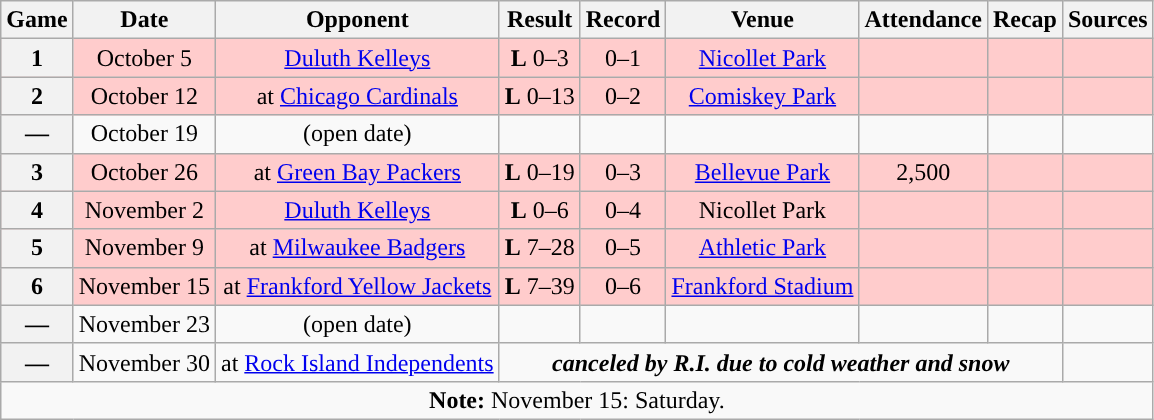<table class="wikitable" style="text-align:center">
<tr>
<th>Game</th>
<th>Date</th>
<th>Opponent</th>
<th>Result</th>
<th>Record</th>
<th>Venue</th>
<th>Attendance</th>
<th>Recap</th>
<th>Sources</th>
</tr>
<tr style="background:#fcc">
<th>1</th>
<td>October 5</td>
<td><a href='#'>Duluth Kelleys</a></td>
<td><strong>L</strong> 0–3</td>
<td>0–1</td>
<td><a href='#'>Nicollet Park</a></td>
<td></td>
<td></td>
<td></td>
</tr>
<tr style="background:#fcc">
<th>2</th>
<td>October 12</td>
<td>at <a href='#'>Chicago Cardinals</a></td>
<td><strong>L</strong> 0–13</td>
<td>0–2</td>
<td><a href='#'>Comiskey Park</a></td>
<td></td>
<td></td>
<td></td>
</tr>
<tr>
<th>—</th>
<td>October 19</td>
<td>(open date)</td>
<td></td>
<td></td>
<td></td>
<td></td>
<td></td>
<td></td>
</tr>
<tr style="background:#fcc">
<th>3</th>
<td>October 26</td>
<td>at <a href='#'>Green Bay Packers</a></td>
<td><strong>L</strong> 0–19</td>
<td>0–3</td>
<td><a href='#'>Bellevue Park</a></td>
<td>2,500</td>
<td></td>
<td></td>
</tr>
<tr style="background:#fcc">
<th>4</th>
<td>November 2</td>
<td><a href='#'>Duluth Kelleys</a></td>
<td><strong>L</strong> 0–6</td>
<td>0–4</td>
<td>Nicollet Park</td>
<td></td>
<td></td>
<td></td>
</tr>
<tr style="background:#fcc">
<th>5</th>
<td>November 9</td>
<td>at <a href='#'>Milwaukee Badgers</a></td>
<td><strong>L</strong> 7–28</td>
<td>0–5</td>
<td><a href='#'>Athletic Park</a></td>
<td></td>
<td></td>
<td></td>
</tr>
<tr style="background:#fcc">
<th>6</th>
<td>November 15</td>
<td>at <a href='#'>Frankford Yellow Jackets</a></td>
<td><strong>L</strong> 7–39</td>
<td>0–6</td>
<td><a href='#'>Frankford Stadium</a></td>
<td></td>
<td></td>
<td></td>
</tr>
<tr>
<th>—</th>
<td>November 23</td>
<td>(open date)</td>
<td></td>
<td></td>
<td></td>
<td></td>
<td></td>
<td></td>
</tr>
<tr>
<th>—</th>
<td>November 30</td>
<td>at <a href='#'>Rock Island Independents</a></td>
<td colspan="5"><strong><em>canceled by R.I. due to cold weather and snow</em></strong></td>
<td></td>
</tr>
<tr>
<td colspan="10"><strong>Note:</strong> November 15: Saturday.</td>
</tr>
</table>
